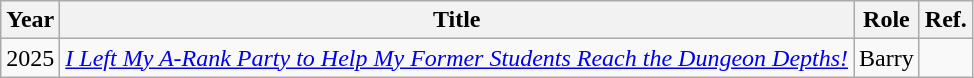<table class="wikitable">
<tr>
<th>Year</th>
<th>Title</th>
<th>Role</th>
<th>Ref.</th>
</tr>
<tr>
<td>2025</td>
<td><em><a href='#'>I Left My A-Rank Party to Help My Former Students Reach the Dungeon Depths!</a></em></td>
<td>Barry</td>
<td></td>
</tr>
</table>
